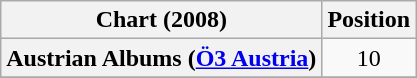<table class="wikitable sortable plainrowheaders" style="text-align:center;">
<tr>
<th scope="col">Chart (2008)</th>
<th scope="col">Position</th>
</tr>
<tr>
<th scope="row">Austrian Albums (<a href='#'>Ö3 Austria</a>)</th>
<td style="text-align:center;">10</td>
</tr>
<tr>
</tr>
</table>
